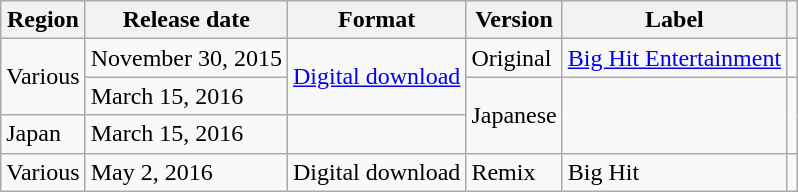<table class="wikitable plainrowheaders">
<tr>
<th style="text-align:center;">Region</th>
<th style="text-align:center;">Release date</th>
<th style="text-align:center;">Format</th>
<th style="text-align:center;">Version</th>
<th style="text-align:center;">Label</th>
<th></th>
</tr>
<tr>
<td rowspan="2">Various</td>
<td>November 30, 2015</td>
<td rowspan="2"><a href='#'>Digital download</a></td>
<td>Original</td>
<td rowspan="row"><a href='#'>Big Hit Entertainment</a></td>
<td></td>
</tr>
<tr>
<td rowspan="row">March 15, 2016</td>
<td rowspan="2">Japanese</td>
<td rowspan="2"></td>
<td rowspan="2"></td>
</tr>
<tr>
<td>Japan</td>
<td rowspan="row">March 15, 2016</td>
<td></td>
</tr>
<tr>
<td rowspan="row">Various</td>
<td>May 2, 2016</td>
<td rowspan="row">Digital download</td>
<td>Remix</td>
<td rowspan="row">Big Hit</td>
<td></td>
</tr>
</table>
